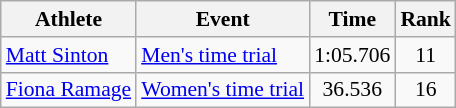<table class=wikitable style=font-size:90%;text-align:center>
<tr>
<th>Athlete</th>
<th>Event</th>
<th>Time</th>
<th>Rank</th>
</tr>
<tr>
<td align=left><a href='#'>Matt Sinton</a></td>
<td align=left><a href='#'>Men's time trial</a></td>
<td>1:05.706</td>
<td>11</td>
</tr>
<tr>
<td align=left><a href='#'>Fiona Ramage</a></td>
<td align=left><a href='#'>Women's time trial</a></td>
<td>36.536</td>
<td>16</td>
</tr>
</table>
